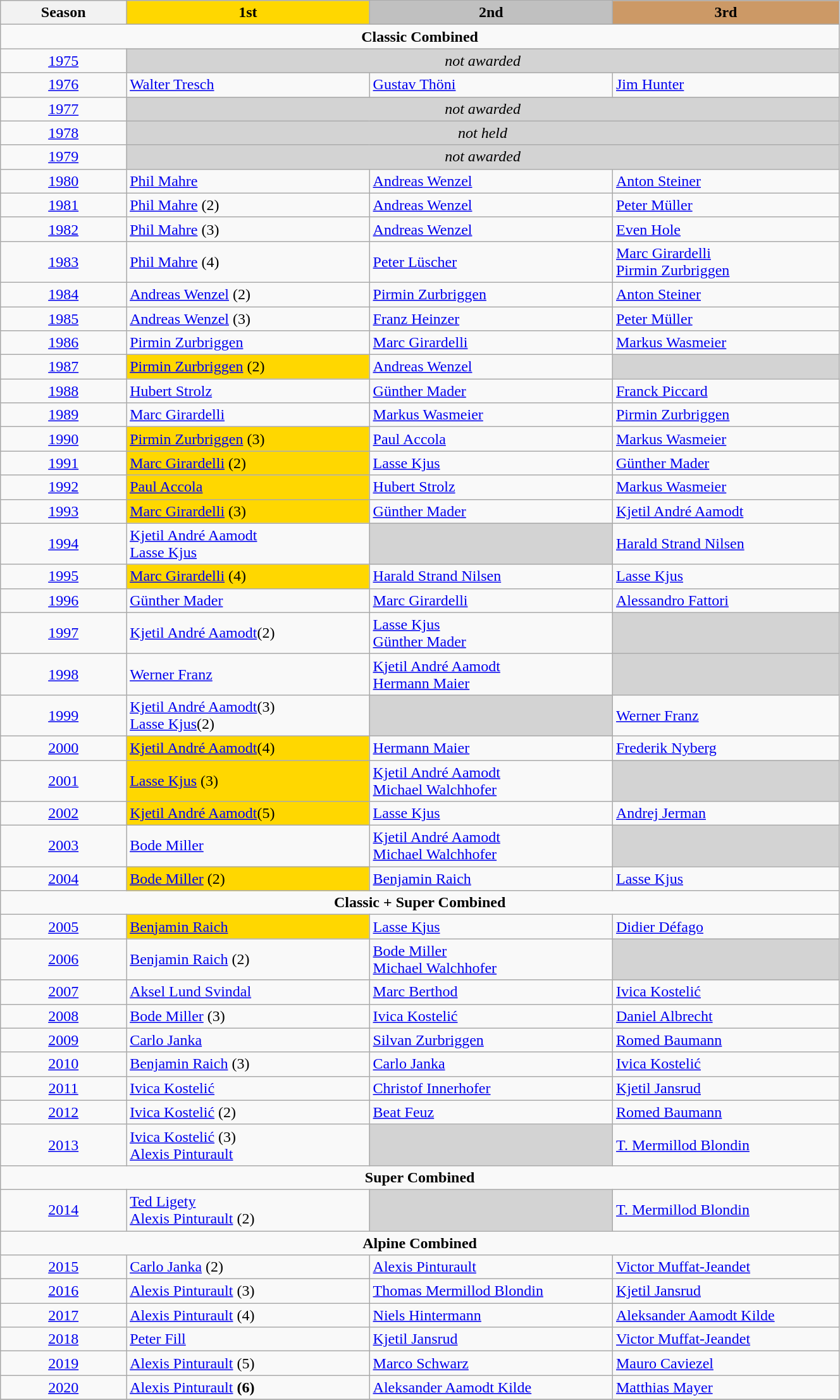<table class="wikitable" width=70% style="font-size:100%; style="text-align:left;">
<tr style="background-color:#EDEDED;">
<th style="background: hintergrundfarbe6; width:15%">Season</th>
<th style="background:    gold; width:29%">1st</th>
<th style="background:  silver; width:29%">2nd</th>
<th style="background: #CC9966; width:29%">3rd</th>
</tr>
<tr>
<td colspan=4 align=center><strong>Classic Combined</strong></td>
</tr>
<tr>
<td align=center><a href='#'>1975</a></td>
<td colspan=3 bgcolor=lightgrey align=center><em>not awarded</em></td>
</tr>
<tr>
<td align=center><a href='#'>1976</a> </td>
<td> <a href='#'>Walter Tresch</a></td>
<td> <a href='#'>Gustav Thöni</a></td>
<td> <a href='#'>Jim Hunter</a></td>
</tr>
<tr>
<td align=center><a href='#'>1977</a></td>
<td colspan=3 bgcolor=lightgrey align=center><em>not awarded</em></td>
</tr>
<tr>
<td align=center><a href='#'>1978</a></td>
<td colspan=3 bgcolor=lightgrey align=center><em>not held</em></td>
</tr>
<tr>
<td align=center><a href='#'>1979</a></td>
<td colspan=3 bgcolor=lightgrey align=center><em>not awarded</em></td>
</tr>
<tr>
<td align=center><a href='#'>1980</a> </td>
<td> <a href='#'>Phil Mahre</a></td>
<td> <a href='#'>Andreas Wenzel</a></td>
<td> <a href='#'>Anton Steiner</a></td>
</tr>
<tr>
<td align=center><a href='#'>1981</a> </td>
<td> <a href='#'>Phil Mahre</a> (2)</td>
<td> <a href='#'>Andreas Wenzel</a></td>
<td> <a href='#'>Peter Müller</a></td>
</tr>
<tr>
<td align=center><a href='#'>1982</a> </td>
<td> <a href='#'>Phil Mahre</a> (3)</td>
<td> <a href='#'>Andreas Wenzel</a></td>
<td> <a href='#'>Even Hole</a></td>
</tr>
<tr>
<td align=center><a href='#'>1983</a> </td>
<td> <a href='#'>Phil Mahre</a> (4)</td>
<td> <a href='#'>Peter Lüscher</a></td>
<td> <a href='#'>Marc Girardelli</a><br> <a href='#'>Pirmin Zurbriggen</a></td>
</tr>
<tr>
<td align=center><a href='#'>1984</a> </td>
<td> <a href='#'>Andreas Wenzel</a> (2)</td>
<td> <a href='#'>Pirmin Zurbriggen</a></td>
<td> <a href='#'>Anton Steiner</a></td>
</tr>
<tr>
<td align=center><a href='#'>1985</a> </td>
<td> <a href='#'>Andreas Wenzel</a> (3)</td>
<td> <a href='#'>Franz Heinzer</a></td>
<td> <a href='#'>Peter Müller</a></td>
</tr>
<tr>
<td align=center><a href='#'>1986</a> </td>
<td> <a href='#'>Pirmin Zurbriggen</a></td>
<td> <a href='#'>Marc Girardelli</a></td>
<td> <a href='#'>Markus Wasmeier</a></td>
</tr>
<tr>
<td align=center><a href='#'>1987</a> </td>
<td style="background:gold;"> <a href='#'>Pirmin Zurbriggen</a> (2)</td>
<td> <a href='#'>Andreas Wenzel</a></td>
<td bgcolor=lightgrey></td>
</tr>
<tr>
<td align=center><a href='#'>1988</a> </td>
<td> <a href='#'>Hubert Strolz</a></td>
<td> <a href='#'>Günther Mader</a></td>
<td> <a href='#'>Franck Piccard</a></td>
</tr>
<tr>
<td align=center><a href='#'>1989</a> </td>
<td> <a href='#'>Marc Girardelli</a></td>
<td> <a href='#'>Markus Wasmeier</a></td>
<td> <a href='#'>Pirmin Zurbriggen</a></td>
</tr>
<tr>
<td align=center><a href='#'>1990</a> </td>
<td style="background:gold;"> <a href='#'>Pirmin Zurbriggen</a> (3)</td>
<td> <a href='#'>Paul Accola</a></td>
<td> <a href='#'>Markus Wasmeier</a></td>
</tr>
<tr>
<td align=center><a href='#'>1991</a> </td>
<td style="background:gold;"> <a href='#'>Marc Girardelli</a> (2)</td>
<td> <a href='#'>Lasse Kjus</a></td>
<td> <a href='#'>Günther Mader</a></td>
</tr>
<tr>
<td align=center><a href='#'>1992</a> </td>
<td style="background:gold;"> <a href='#'>Paul Accola</a></td>
<td> <a href='#'>Hubert Strolz</a></td>
<td> <a href='#'>Markus Wasmeier</a></td>
</tr>
<tr>
<td align=center><a href='#'>1993</a> </td>
<td style="background:gold;"> <a href='#'>Marc Girardelli</a> (3)</td>
<td> <a href='#'>Günther Mader</a></td>
<td> <a href='#'>Kjetil André Aamodt</a></td>
</tr>
<tr>
<td align=center><a href='#'>1994</a> </td>
<td> <a href='#'>Kjetil André Aamodt</a> <br> <a href='#'>Lasse Kjus</a></td>
<td bgcolor=lightgrey></td>
<td> <a href='#'>Harald Strand Nilsen</a></td>
</tr>
<tr>
<td align=center><a href='#'>1995</a> </td>
<td style="background:gold;"> <a href='#'>Marc Girardelli</a> (4)</td>
<td> <a href='#'>Harald Strand Nilsen</a></td>
<td> <a href='#'>Lasse Kjus</a></td>
</tr>
<tr>
<td align=center><a href='#'>1996</a> </td>
<td> <a href='#'>Günther Mader</a></td>
<td> <a href='#'>Marc Girardelli</a></td>
<td> <a href='#'>Alessandro Fattori</a></td>
</tr>
<tr>
<td align=center><a href='#'>1997</a> </td>
<td> <a href='#'>Kjetil André Aamodt</a>(2)</td>
<td> <a href='#'>Lasse Kjus</a><br> <a href='#'>Günther Mader</a></td>
<td bgcolor=lightgrey></td>
</tr>
<tr>
<td align=center><a href='#'>1998</a> </td>
<td> <a href='#'>Werner Franz</a></td>
<td> <a href='#'>Kjetil André Aamodt</a><br> <a href='#'>Hermann Maier</a></td>
<td bgcolor=lightgrey></td>
</tr>
<tr>
<td align=center><a href='#'>1999</a> </td>
<td> <a href='#'>Kjetil André Aamodt</a>(3) <br> <a href='#'>Lasse Kjus</a>(2)</td>
<td bgcolor=lightgrey></td>
<td> <a href='#'>Werner Franz</a></td>
</tr>
<tr>
<td align=center><a href='#'>2000</a> </td>
<td style="background:gold;"> <a href='#'>Kjetil André Aamodt</a>(4)</td>
<td> <a href='#'>Hermann Maier</a></td>
<td> <a href='#'>Frederik Nyberg</a></td>
</tr>
<tr>
<td align=center><a href='#'>2001</a> </td>
<td style="background:gold;"> <a href='#'>Lasse Kjus</a> (3)</td>
<td> <a href='#'>Kjetil André Aamodt</a><br> <a href='#'>Michael Walchhofer</a></td>
<td bgcolor=lightgrey></td>
</tr>
<tr>
<td align=center><a href='#'>2002</a> </td>
<td style="background:gold;"> <a href='#'>Kjetil André Aamodt</a>(5)</td>
<td> <a href='#'>Lasse Kjus</a></td>
<td> <a href='#'>Andrej Jerman</a></td>
</tr>
<tr>
<td align=center><a href='#'>2003</a> </td>
<td> <a href='#'>Bode Miller</a></td>
<td> <a href='#'>Kjetil André Aamodt</a><br> <a href='#'>Michael Walchhofer</a></td>
<td bgcolor=lightgrey></td>
</tr>
<tr>
<td align=center><a href='#'>2004</a> </td>
<td style="background:gold;"> <a href='#'>Bode Miller</a> (2)</td>
<td> <a href='#'>Benjamin Raich</a></td>
<td> <a href='#'>Lasse Kjus</a></td>
</tr>
<tr>
<td colspan=4 align=center><strong>Classic + Super Combined</strong></td>
</tr>
<tr>
<td align=center><a href='#'>2005</a> </td>
<td style="background:gold;"> <a href='#'>Benjamin Raich</a></td>
<td> <a href='#'>Lasse Kjus</a></td>
<td> <a href='#'>Didier Défago</a></td>
</tr>
<tr>
<td align=center><a href='#'>2006</a> </td>
<td> <a href='#'>Benjamin Raich</a> (2)</td>
<td> <a href='#'>Bode Miller</a><br> <a href='#'>Michael Walchhofer</a></td>
<td bgcolor=lightgrey></td>
</tr>
<tr>
<td align=center><a href='#'>2007</a></td>
<td> <a href='#'>Aksel Lund Svindal</a></td>
<td> <a href='#'>Marc Berthod</a></td>
<td> <a href='#'>Ivica Kostelić</a></td>
</tr>
<tr>
<td align=center><a href='#'>2008</a></td>
<td> <a href='#'>Bode Miller</a> (3)</td>
<td> <a href='#'>Ivica Kostelić</a></td>
<td> <a href='#'>Daniel Albrecht</a></td>
</tr>
<tr>
<td align=center><a href='#'>2009</a></td>
<td> <a href='#'>Carlo Janka</a></td>
<td> <a href='#'>Silvan Zurbriggen</a></td>
<td> <a href='#'>Romed Baumann</a></td>
</tr>
<tr>
<td align=center><a href='#'>2010</a></td>
<td> <a href='#'>Benjamin Raich</a> (3)</td>
<td> <a href='#'>Carlo Janka</a></td>
<td> <a href='#'>Ivica Kostelić</a></td>
</tr>
<tr>
<td align=center><a href='#'>2011</a></td>
<td> <a href='#'>Ivica Kostelić</a></td>
<td> <a href='#'>Christof Innerhofer</a></td>
<td> <a href='#'>Kjetil Jansrud</a></td>
</tr>
<tr>
<td align=center><a href='#'>2012</a></td>
<td> <a href='#'>Ivica Kostelić</a> (2)</td>
<td> <a href='#'>Beat Feuz</a></td>
<td> <a href='#'>Romed Baumann</a></td>
</tr>
<tr>
<td align=center><a href='#'>2013</a> </td>
<td> <a href='#'>Ivica Kostelić</a> (3) <br> <a href='#'>Alexis Pinturault</a></td>
<td bgcolor=lightgrey></td>
<td> <a href='#'>T. Mermillod Blondin</a></td>
</tr>
<tr>
<td colspan=4 align=center><strong>Super Combined</strong></td>
</tr>
<tr>
<td align=center><a href='#'>2014</a> </td>
<td> <a href='#'>Ted Ligety</a> <br> <a href='#'>Alexis Pinturault</a> (2)</td>
<td bgcolor=lightgrey></td>
<td> <a href='#'>T. Mermillod Blondin</a></td>
</tr>
<tr>
<td colspan=4 align=center><strong>Alpine Combined</strong></td>
</tr>
<tr>
<td align=center><a href='#'>2015</a> </td>
<td> <a href='#'>Carlo Janka</a> (2)</td>
<td> <a href='#'>Alexis Pinturault</a></td>
<td> <a href='#'>Victor Muffat-Jeandet</a></td>
</tr>
<tr>
<td align=center><a href='#'>2016</a></td>
<td> <a href='#'>Alexis Pinturault</a> (3)</td>
<td> <a href='#'>Thomas Mermillod Blondin</a></td>
<td> <a href='#'>Kjetil Jansrud</a></td>
</tr>
<tr>
<td align=center><a href='#'>2017</a></td>
<td> <a href='#'>Alexis Pinturault</a> (4)</td>
<td> <a href='#'>Niels Hintermann</a></td>
<td> <a href='#'>Aleksander Aamodt Kilde</a></td>
</tr>
<tr>
<td align=center><a href='#'>2018</a></td>
<td> <a href='#'>Peter Fill</a></td>
<td> <a href='#'>Kjetil Jansrud</a></td>
<td> <a href='#'>Victor Muffat-Jeandet</a></td>
</tr>
<tr>
<td align=center><a href='#'>2019</a></td>
<td> <a href='#'>Alexis Pinturault</a> (5)</td>
<td> <a href='#'>Marco Schwarz</a></td>
<td> <a href='#'>Mauro Caviezel</a></td>
</tr>
<tr>
<td align=center><a href='#'>2020</a></td>
<td><a href='#'>Alexis Pinturault</a> <strong>(6)</strong></td>
<td> <a href='#'>Aleksander Aamodt Kilde</a></td>
<td> <a href='#'>Matthias Mayer</a></td>
</tr>
<tr>
</tr>
</table>
